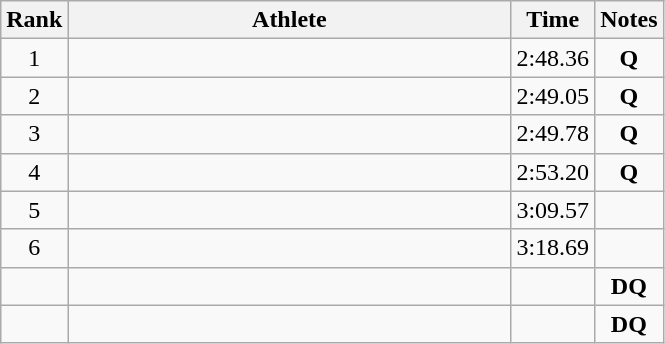<table class=wikitable>
<tr>
<th>Rank</th>
<th style=width:18em>Athlete</th>
<th>Time</th>
<th>Notes</th>
</tr>
<tr align=center>
<td>1</td>
<td align=left></td>
<td>2:48.36</td>
<td><strong>Q</strong></td>
</tr>
<tr align=center>
<td>2</td>
<td align=left></td>
<td>2:49.05</td>
<td><strong>Q</strong></td>
</tr>
<tr align=center>
<td>3</td>
<td align=left></td>
<td>2:49.78</td>
<td><strong>Q</strong></td>
</tr>
<tr align=center>
<td>4</td>
<td align=left></td>
<td>2:53.20</td>
<td><strong>Q</strong></td>
</tr>
<tr align=center>
<td>5</td>
<td align=left></td>
<td>3:09.57</td>
<td></td>
</tr>
<tr align=center>
<td>6</td>
<td align=left></td>
<td>3:18.69</td>
<td></td>
</tr>
<tr align=center>
<td></td>
<td align=left></td>
<td></td>
<td><strong>DQ</strong></td>
</tr>
<tr align=center>
<td></td>
<td align=left></td>
<td></td>
<td><strong>DQ</strong></td>
</tr>
</table>
